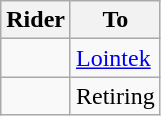<table class="wikitable sortable">
<tr>
<th>Rider</th>
<th>To</th>
</tr>
<tr>
<td></td>
<td><a href='#'>Lointek</a></td>
</tr>
<tr>
<td></td>
<td>Retiring</td>
</tr>
</table>
